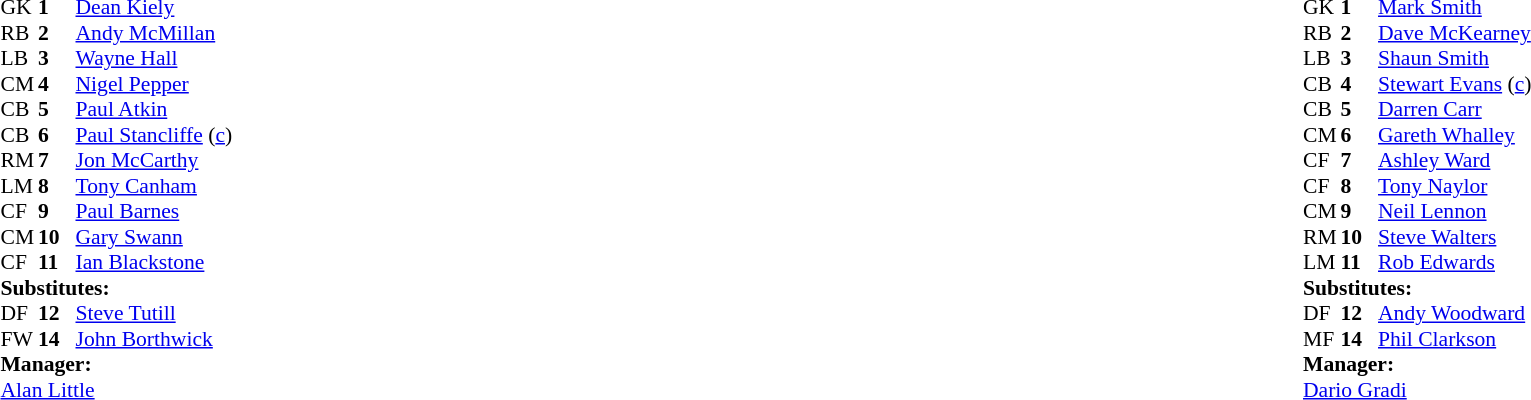<table width="100%">
<tr>
<td valign="top" width="50%"><br><table style="font-size: 90%" cellspacing="0" cellpadding="0">
<tr>
<td colspan="4"></td>
</tr>
<tr>
<th width="25"></th>
<th width="25"></th>
</tr>
<tr>
<td>GK</td>
<td><strong>1</strong></td>
<td><a href='#'>Dean Kiely</a></td>
</tr>
<tr>
<td>RB</td>
<td><strong>2</strong></td>
<td><a href='#'>Andy McMillan</a></td>
<td></td>
</tr>
<tr>
<td>LB</td>
<td><strong>3</strong></td>
<td><a href='#'>Wayne Hall</a></td>
</tr>
<tr>
<td>CM</td>
<td><strong>4</strong></td>
<td><a href='#'>Nigel Pepper</a></td>
<td></td>
</tr>
<tr>
<td>CB</td>
<td><strong>5</strong></td>
<td><a href='#'>Paul Atkin</a></td>
</tr>
<tr>
<td>CB</td>
<td><strong>6</strong></td>
<td><a href='#'>Paul Stancliffe</a> (<a href='#'>c</a>)</td>
<td></td>
<td></td>
</tr>
<tr>
<td>RM</td>
<td><strong>7</strong></td>
<td><a href='#'>Jon McCarthy</a></td>
</tr>
<tr>
<td>LM</td>
<td><strong>8</strong></td>
<td><a href='#'>Tony Canham</a></td>
</tr>
<tr>
<td>CF</td>
<td><strong>9</strong></td>
<td><a href='#'>Paul Barnes</a></td>
</tr>
<tr>
<td>CM</td>
<td><strong>10</strong></td>
<td><a href='#'>Gary Swann</a></td>
</tr>
<tr>
<td>CF</td>
<td><strong>11</strong></td>
<td><a href='#'>Ian Blackstone</a></td>
</tr>
<tr>
<td colspan=4><strong>Substitutes:</strong></td>
</tr>
<tr>
<td>DF</td>
<td><strong>12</strong></td>
<td><a href='#'>Steve Tutill</a></td>
<td></td>
<td></td>
</tr>
<tr>
<td>FW</td>
<td><strong>14</strong></td>
<td><a href='#'>John Borthwick</a></td>
</tr>
<tr>
<td colspan=4><strong>Manager:</strong></td>
</tr>
<tr>
<td colspan="4"><a href='#'>Alan Little</a></td>
</tr>
</table>
</td>
<td valign="top" width="50%"><br><table style="font-size: 90%" cellspacing="0" cellpadding="0" align="center">
<tr>
<td colspan="4"></td>
</tr>
<tr>
<th width="25"></th>
<th width="25"></th>
</tr>
<tr>
<td>GK</td>
<td><strong>1</strong></td>
<td><a href='#'>Mark Smith</a></td>
</tr>
<tr>
<td>RB</td>
<td><strong>2</strong></td>
<td><a href='#'>Dave McKearney</a></td>
</tr>
<tr>
<td>LB</td>
<td><strong>3</strong></td>
<td><a href='#'>Shaun Smith</a></td>
</tr>
<tr>
<td>CB</td>
<td><strong>4</strong></td>
<td><a href='#'>Stewart Evans</a> (<a href='#'>c</a>)</td>
</tr>
<tr>
<td>CB</td>
<td><strong>5</strong></td>
<td><a href='#'>Darren Carr</a></td>
</tr>
<tr>
<td>CM</td>
<td><strong>6</strong></td>
<td><a href='#'>Gareth Whalley</a></td>
</tr>
<tr>
<td>CF</td>
<td><strong>7</strong></td>
<td><a href='#'>Ashley Ward</a></td>
</tr>
<tr>
<td>CF</td>
<td><strong>8</strong></td>
<td><a href='#'>Tony Naylor</a></td>
</tr>
<tr>
<td>CM</td>
<td><strong>9</strong></td>
<td><a href='#'>Neil Lennon</a></td>
</tr>
<tr>
<td>RM</td>
<td><strong>10</strong></td>
<td><a href='#'>Steve Walters</a></td>
<td></td>
<td></td>
</tr>
<tr>
<td>LM</td>
<td><strong>11</strong></td>
<td><a href='#'>Rob Edwards</a></td>
<td></td>
<td></td>
</tr>
<tr>
<td colspan=4><strong>Substitutes:</strong></td>
</tr>
<tr>
<td>DF</td>
<td><strong>12</strong></td>
<td><a href='#'>Andy Woodward</a></td>
<td></td>
<td></td>
</tr>
<tr>
<td>MF</td>
<td><strong>14</strong></td>
<td><a href='#'>Phil Clarkson</a></td>
<td></td>
<td></td>
</tr>
<tr>
<td colspan=4><strong>Manager:</strong></td>
</tr>
<tr>
<td colspan="4"><a href='#'>Dario Gradi</a></td>
</tr>
</table>
</td>
</tr>
</table>
